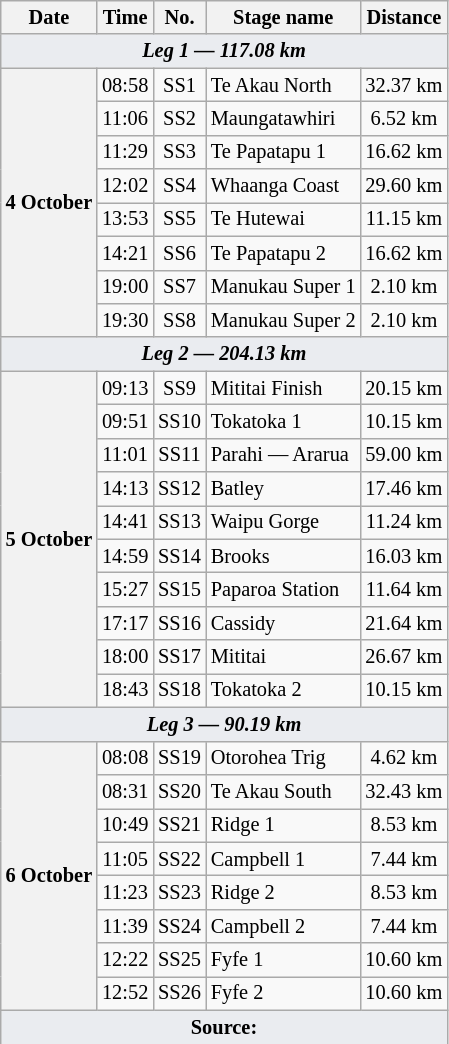<table class="wikitable" style="font-size: 85%;">
<tr>
<th>Date</th>
<th>Time</th>
<th>No.</th>
<th>Stage name</th>
<th>Distance</th>
</tr>
<tr>
<td style="background-color:#EAECF0; text-align:center" colspan="5"><strong><em>Leg 1 — 117.08 km</em></strong></td>
</tr>
<tr>
<th rowspan="8">4 October</th>
<td align="center">08:58</td>
<td align="center">SS1</td>
<td>Te Akau North</td>
<td align="center">32.37 km</td>
</tr>
<tr>
<td align="center">11:06</td>
<td align="center">SS2</td>
<td>Maungatawhiri</td>
<td align="center">6.52 km</td>
</tr>
<tr>
<td align="center">11:29</td>
<td align="center">SS3</td>
<td>Te Papatapu 1</td>
<td align="center">16.62 km</td>
</tr>
<tr>
<td align="center">12:02</td>
<td align="center">SS4</td>
<td>Whaanga Coast</td>
<td align="center">29.60 km</td>
</tr>
<tr>
<td align="center">13:53</td>
<td align="center">SS5</td>
<td>Te Hutewai</td>
<td align="center">11.15 km</td>
</tr>
<tr>
<td align="center">14:21</td>
<td align="center">SS6</td>
<td>Te Papatapu 2</td>
<td align="center">16.62 km</td>
</tr>
<tr>
<td align="center">19:00</td>
<td align="center">SS7</td>
<td>Manukau Super 1</td>
<td align="center">2.10 km</td>
</tr>
<tr>
<td align="center">19:30</td>
<td align="center">SS8</td>
<td>Manukau Super 2</td>
<td align="center">2.10 km</td>
</tr>
<tr>
<td style="background-color:#EAECF0; text-align:center" colspan="5"><strong><em>Leg 2 — 204.13 km</em></strong></td>
</tr>
<tr>
<th rowspan="10">5 October</th>
<td align="center">09:13</td>
<td align="center">SS9</td>
<td>Mititai Finish</td>
<td align="center">20.15 km</td>
</tr>
<tr>
<td align="center">09:51</td>
<td align="center">SS10</td>
<td>Tokatoka 1</td>
<td align="center">10.15 km</td>
</tr>
<tr>
<td align="center">11:01</td>
<td align="center">SS11</td>
<td>Parahi — Ararua</td>
<td align="center">59.00 km</td>
</tr>
<tr>
<td align="center">14:13</td>
<td align="center">SS12</td>
<td>Batley</td>
<td align="center">17.46 km</td>
</tr>
<tr>
<td align="center">14:41</td>
<td align="center">SS13</td>
<td>Waipu Gorge</td>
<td align="center">11.24 km</td>
</tr>
<tr>
<td align="center">14:59</td>
<td align="center">SS14</td>
<td>Brooks</td>
<td align="center">16.03 km</td>
</tr>
<tr>
<td align="center">15:27</td>
<td align="center">SS15</td>
<td>Paparoa Station</td>
<td align="center">11.64 km</td>
</tr>
<tr>
<td align="center">17:17</td>
<td align="center">SS16</td>
<td>Cassidy</td>
<td align="center">21.64 km</td>
</tr>
<tr>
<td align="center">18:00</td>
<td align="center">SS17</td>
<td>Mititai</td>
<td align="center">26.67 km</td>
</tr>
<tr>
<td align="center">18:43</td>
<td align="center">SS18</td>
<td>Tokatoka 2</td>
<td align="center">10.15 km</td>
</tr>
<tr>
<td style="background-color:#EAECF0; text-align:center" colspan="5"><strong><em>Leg 3 — 90.19 km</em></strong></td>
</tr>
<tr>
<th rowspan="8">6 October</th>
<td align="center">08:08</td>
<td align="center">SS19</td>
<td>Otorohea Trig</td>
<td align="center">4.62 km</td>
</tr>
<tr>
<td align="center">08:31</td>
<td align="center">SS20</td>
<td>Te Akau South</td>
<td align="center">32.43 km</td>
</tr>
<tr>
<td align="center">10:49</td>
<td align="center">SS21</td>
<td>Ridge 1</td>
<td align="center">8.53 km</td>
</tr>
<tr>
<td align="center">11:05</td>
<td align="center">SS22</td>
<td>Campbell 1</td>
<td align="center">7.44 km</td>
</tr>
<tr>
<td align="center">11:23</td>
<td align="center">SS23</td>
<td>Ridge 2</td>
<td align="center">8.53 km</td>
</tr>
<tr>
<td align="center">11:39</td>
<td align="center">SS24</td>
<td>Campbell 2</td>
<td align="center">7.44 km</td>
</tr>
<tr>
<td align="center">12:22</td>
<td align="center">SS25</td>
<td>Fyfe 1</td>
<td align="center">10.60 km</td>
</tr>
<tr>
<td align="center">12:52</td>
<td align="center">SS26</td>
<td>Fyfe 2</td>
<td align="center">10.60 km</td>
</tr>
<tr>
<td style="background-color:#EAECF0; text-align:center" colspan="5"><strong>Source:</strong></td>
</tr>
<tr>
</tr>
</table>
